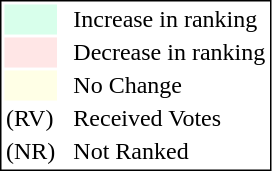<table style="border:1px solid black;">
<tr>
<td style="background:#D8FFEB; width:20px;"></td>
<td> </td>
<td>Increase in ranking</td>
</tr>
<tr>
<td style="background:#FFE6E6; width:20px;"></td>
<td> </td>
<td>Decrease in ranking</td>
</tr>
<tr>
<td style="background:#FFFFE6; width:20px;"></td>
<td> </td>
<td>No Change</td>
</tr>
<tr>
<td>(RV)</td>
<td> </td>
<td>Received Votes</td>
</tr>
<tr>
<td>(NR)</td>
<td> </td>
<td>Not Ranked</td>
</tr>
</table>
